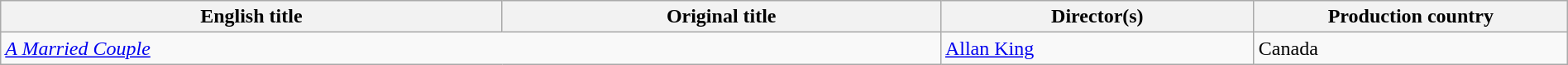<table class="sortable wikitable" width="100%">
<tr>
<th scope="col" width="32%">English title</th>
<th scope="col" width="28%">Original title</th>
<th scope="col" width="20%">Director(s)</th>
<th scope="col" width="20%">Production country</th>
</tr>
<tr>
<td colspan=2><em><a href='#'>A Married Couple</a></em></td>
<td><a href='#'>Allan King</a></td>
<td>Canada</td>
</tr>
</table>
